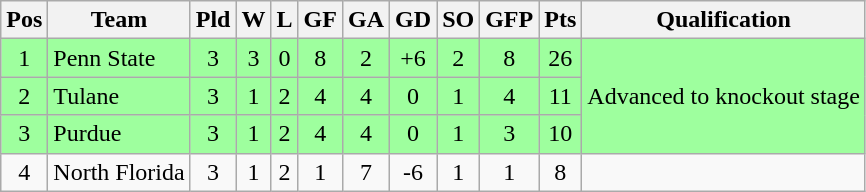<table class="wikitable" style="text-align:center">
<tr>
<th>Pos</th>
<th>Team</th>
<th>Pld</th>
<th>W</th>
<th>L</th>
<th>GF</th>
<th>GA</th>
<th>GD</th>
<th>SO</th>
<th>GFP</th>
<th>Pts</th>
<th>Qualification</th>
</tr>
<tr bgcolor="#9eff9e">
<td>1</td>
<td style="text-align:left">Penn State</td>
<td>3</td>
<td>3</td>
<td>0</td>
<td>8</td>
<td>2</td>
<td>+6</td>
<td>2</td>
<td>8</td>
<td>26</td>
<td rowspan="3">Advanced to knockout stage</td>
</tr>
<tr bgcolor="#9eff9e">
<td>2</td>
<td style="text-align:left">Tulane</td>
<td>3</td>
<td>1</td>
<td>2</td>
<td>4</td>
<td>4</td>
<td>0</td>
<td>1</td>
<td>4</td>
<td>11</td>
</tr>
<tr bgcolor="#9eff9e">
<td>3</td>
<td style="text-align:left">Purdue</td>
<td>3</td>
<td>1</td>
<td>2</td>
<td>4</td>
<td>4</td>
<td>0</td>
<td>1</td>
<td>3</td>
<td>10</td>
</tr>
<tr>
<td>4</td>
<td style="text-align:left">North Florida</td>
<td>3</td>
<td>1</td>
<td>2</td>
<td>1</td>
<td>7</td>
<td>-6</td>
<td>1</td>
<td>1</td>
<td>8</td>
<td></td>
</tr>
</table>
